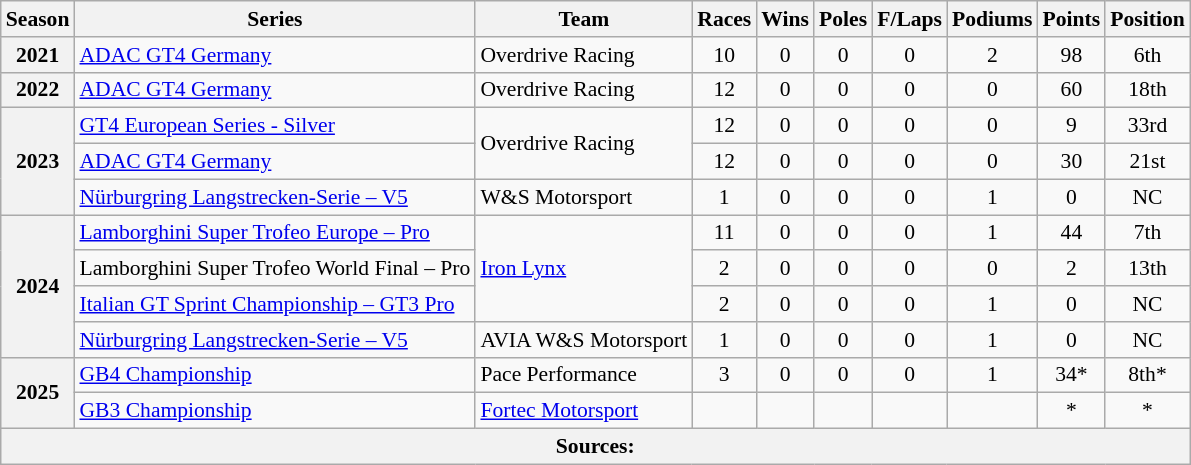<table class="wikitable" style="font-size: 90%; text-align:center">
<tr>
<th>Season</th>
<th>Series</th>
<th>Team</th>
<th>Races</th>
<th>Wins</th>
<th>Poles</th>
<th>F/Laps</th>
<th>Podiums</th>
<th>Points</th>
<th>Position</th>
</tr>
<tr>
<th>2021</th>
<td align=left><a href='#'>ADAC GT4 Germany</a></td>
<td align=left nowrap>Overdrive Racing</td>
<td>10</td>
<td>0</td>
<td>0</td>
<td>0</td>
<td>2</td>
<td>98</td>
<td>6th</td>
</tr>
<tr>
<th>2022</th>
<td align=left><a href='#'>ADAC GT4 Germany</a></td>
<td align=left>Overdrive Racing</td>
<td>12</td>
<td>0</td>
<td>0</td>
<td>0</td>
<td>0</td>
<td>60</td>
<td>18th</td>
</tr>
<tr>
<th rowspan="3">2023</th>
<td align=left><a href='#'>GT4 European Series - Silver</a></td>
<td align=left rowspan="2">Overdrive Racing</td>
<td>12</td>
<td>0</td>
<td>0</td>
<td>0</td>
<td>0</td>
<td>9</td>
<td>33rd</td>
</tr>
<tr>
<td align=left><a href='#'>ADAC GT4 Germany</a></td>
<td>12</td>
<td>0</td>
<td>0</td>
<td>0</td>
<td>0</td>
<td>30</td>
<td>21st</td>
</tr>
<tr>
<td align=left><a href='#'>Nürburgring Langstrecken-Serie – V5</a></td>
<td align=left>W&S Motorsport</td>
<td>1</td>
<td>0</td>
<td>0</td>
<td>0</td>
<td>1</td>
<td>0</td>
<td>NC</td>
</tr>
<tr>
<th rowspan="4">2024</th>
<td align=left nowrap><a href='#'>Lamborghini Super Trofeo Europe – Pro</a></td>
<td align=left rowspan="3"><a href='#'>Iron Lynx</a></td>
<td>11</td>
<td>0</td>
<td>0</td>
<td>0</td>
<td>1</td>
<td>44</td>
<td>7th</td>
</tr>
<tr>
<td align=left>Lamborghini Super Trofeo World Final – Pro</td>
<td>2</td>
<td>0</td>
<td>0</td>
<td>0</td>
<td>0</td>
<td>2</td>
<td>13th</td>
</tr>
<tr>
<td align=left><a href='#'>Italian GT Sprint Championship – GT3 Pro</a></td>
<td>2</td>
<td>0</td>
<td>0</td>
<td>0</td>
<td>1</td>
<td>0</td>
<td>NC</td>
</tr>
<tr>
<td align=left><a href='#'>Nürburgring Langstrecken-Serie – V5</a></td>
<td align=left nowrap>AVIA W&S Motorsport</td>
<td>1</td>
<td>0</td>
<td>0</td>
<td>0</td>
<td>1</td>
<td>0</td>
<td>NC</td>
</tr>
<tr>
<th rowspan="2">2025</th>
<td align=left><a href='#'>GB4 Championship</a></td>
<td align=left>Pace Performance</td>
<td>3</td>
<td>0</td>
<td>0</td>
<td>0</td>
<td>1</td>
<td>34*</td>
<td>8th*</td>
</tr>
<tr>
<td align=left><a href='#'>GB3 Championship</a></td>
<td align=left><a href='#'>Fortec Motorsport</a></td>
<td></td>
<td></td>
<td></td>
<td></td>
<td></td>
<td>*</td>
<td>*</td>
</tr>
<tr>
<th colspan="10">Sources:</th>
</tr>
</table>
